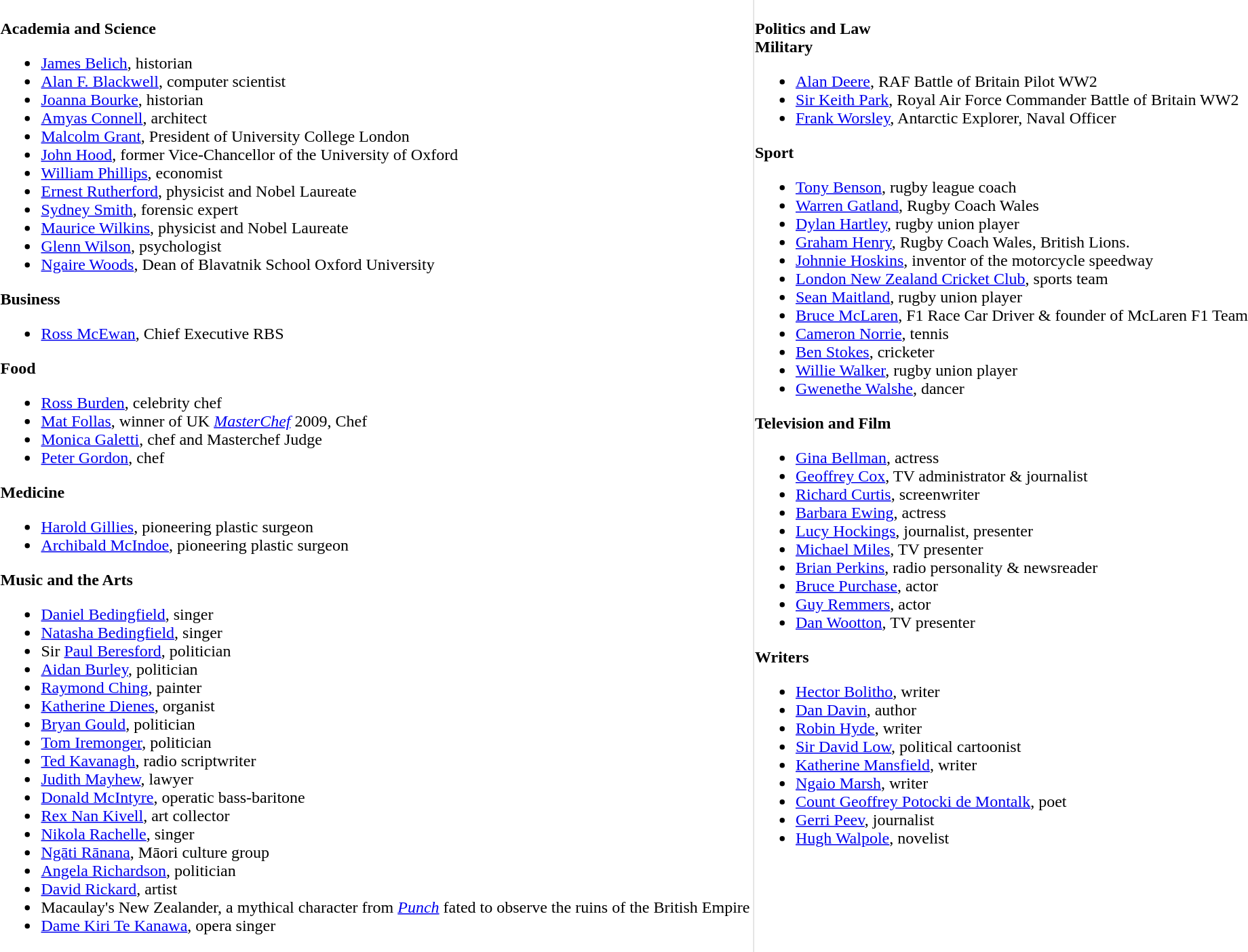<table>
<tr>
<td valign="top"><br><strong>Academia and Science</strong><ul><li><a href='#'>James Belich</a>, historian</li><li><a href='#'>Alan F. Blackwell</a>, computer scientist</li><li><a href='#'>Joanna Bourke</a>, historian</li><li><a href='#'>Amyas Connell</a>, architect</li><li><a href='#'>Malcolm Grant</a>, President of University College London</li><li><a href='#'>John Hood</a>, former Vice-Chancellor of the University of Oxford</li><li><a href='#'>William Phillips</a>, economist</li><li><a href='#'>Ernest Rutherford</a>, physicist and Nobel Laureate</li><li><a href='#'>Sydney Smith</a>, forensic expert</li><li><a href='#'>Maurice Wilkins</a>, physicist and Nobel Laureate</li><li><a href='#'>Glenn Wilson</a>, psychologist</li><li><a href='#'>Ngaire Woods</a>, Dean of Blavatnik School Oxford University</li></ul><strong>Business</strong><ul><li><a href='#'>Ross McEwan</a>, Chief Executive RBS</li></ul><strong>Food</strong><ul><li><a href='#'>Ross Burden</a>, celebrity chef</li><li><a href='#'>Mat Follas</a>, winner of UK <em><a href='#'>MasterChef</a></em> 2009, Chef</li><li><a href='#'>Monica Galetti</a>, chef and Masterchef Judge</li><li><a href='#'>Peter Gordon</a>, chef</li></ul><strong>Medicine</strong><ul><li><a href='#'>Harold Gillies</a>, pioneering plastic surgeon</li><li><a href='#'>Archibald McIndoe</a>, pioneering plastic surgeon</li></ul><strong>Music and the Arts</strong><ul><li><a href='#'>Daniel Bedingfield</a>, singer</li><li><a href='#'>Natasha Bedingfield</a>, singer</li><li>Sir <a href='#'>Paul Beresford</a>, politician</li><li><a href='#'>Aidan Burley</a>, politician</li><li><a href='#'>Raymond Ching</a>, painter</li><li><a href='#'>Katherine Dienes</a>, organist</li><li><a href='#'>Bryan Gould</a>, politician</li><li><a href='#'>Tom Iremonger</a>, politician</li><li><a href='#'>Ted Kavanagh</a>, radio scriptwriter</li><li><a href='#'>Judith Mayhew</a>, lawyer</li><li><a href='#'>Donald McIntyre</a>, operatic bass-baritone</li><li><a href='#'>Rex Nan Kivell</a>, art collector</li><li><a href='#'>Nikola Rachelle</a>, singer</li><li><a href='#'>Ngāti Rānana</a>, Māori culture group</li><li><a href='#'>Angela Richardson</a>, politician</li><li><a href='#'>David Rickard</a>, artist</li><li>Macaulay's New Zealander, a mythical character from <em><a href='#'>Punch</a></em> fated to observe the ruins of the British Empire</li><li><a href='#'>Dame Kiri Te Kanawa</a>, opera singer</li></ul></td>
<td valign="top" style="border-left:1px #ddd solid"><br><strong>Politics and Law</strong><br><strong>Military</strong><ul><li><a href='#'>Alan Deere</a>, RAF Battle of Britain Pilot WW2</li><li><a href='#'>Sir Keith Park</a>, Royal Air Force Commander Battle of Britain WW2</li><li><a href='#'>Frank Worsley</a>, Antarctic Explorer, Naval Officer</li></ul><strong>Sport</strong><ul><li><a href='#'>Tony Benson</a>, rugby league coach</li><li><a href='#'>Warren Gatland</a>, Rugby Coach Wales</li><li><a href='#'>Dylan Hartley</a>, rugby union player</li><li><a href='#'>Graham Henry</a>, Rugby Coach Wales, British Lions.</li><li><a href='#'>Johnnie Hoskins</a>, inventor of the motorcycle speedway</li><li><a href='#'>London New Zealand Cricket Club</a>, sports team</li><li><a href='#'>Sean Maitland</a>, rugby union player</li><li><a href='#'>Bruce McLaren</a>, F1 Race Car Driver & founder of McLaren F1 Team</li><li><a href='#'>Cameron Norrie</a>, tennis</li><li><a href='#'>Ben Stokes</a>, cricketer</li><li><a href='#'>Willie Walker</a>, rugby union player</li><li><a href='#'>Gwenethe Walshe</a>, dancer</li></ul><strong>Television and Film</strong><ul><li><a href='#'>Gina Bellman</a>, actress</li><li><a href='#'>Geoffrey Cox</a>, TV administrator & journalist</li><li><a href='#'>Richard Curtis</a>, screenwriter</li><li><a href='#'>Barbara Ewing</a>, actress</li><li><a href='#'>Lucy Hockings</a>, journalist, presenter</li><li><a href='#'>Michael Miles</a>, TV presenter</li><li><a href='#'>Brian Perkins</a>, radio personality & newsreader</li><li><a href='#'>Bruce Purchase</a>, actor</li><li><a href='#'>Guy Remmers</a>, actor </li><li><a href='#'>Dan Wootton</a>, TV presenter</li></ul><strong>Writers</strong><ul><li><a href='#'>Hector Bolitho</a>, writer</li><li><a href='#'>Dan Davin</a>, author</li><li><a href='#'>Robin Hyde</a>, writer</li><li><a href='#'>Sir David Low</a>, political cartoonist</li><li><a href='#'>Katherine Mansfield</a>, writer</li><li><a href='#'>Ngaio Marsh</a>, writer</li><li><a href='#'>Count Geoffrey Potocki de Montalk</a>, poet</li><li><a href='#'>Gerri Peev</a>, journalist</li><li><a href='#'>Hugh Walpole</a>, novelist</li></ul></td>
</tr>
</table>
